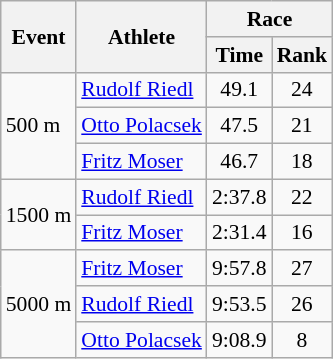<table class="wikitable" border="1" style="font-size:90%">
<tr>
<th rowspan=2>Event</th>
<th rowspan=2>Athlete</th>
<th colspan=2>Race</th>
</tr>
<tr>
<th>Time</th>
<th>Rank</th>
</tr>
<tr>
<td rowspan=3>500 m</td>
<td><a href='#'>Rudolf Riedl</a></td>
<td align=center>49.1</td>
<td align=center>24</td>
</tr>
<tr>
<td><a href='#'>Otto Polacsek</a></td>
<td align=center>47.5</td>
<td align=center>21</td>
</tr>
<tr>
<td><a href='#'>Fritz Moser</a></td>
<td align=center>46.7</td>
<td align=center>18</td>
</tr>
<tr>
<td rowspan=2>1500 m</td>
<td><a href='#'>Rudolf Riedl</a></td>
<td align=center>2:37.8</td>
<td align=center>22</td>
</tr>
<tr>
<td><a href='#'>Fritz Moser</a></td>
<td align=center>2:31.4</td>
<td align=center>16</td>
</tr>
<tr>
<td rowspan=3>5000 m</td>
<td><a href='#'>Fritz Moser</a></td>
<td align=center>9:57.8</td>
<td align=center>27</td>
</tr>
<tr>
<td><a href='#'>Rudolf Riedl</a></td>
<td align=center>9:53.5</td>
<td align=center>26</td>
</tr>
<tr>
<td><a href='#'>Otto Polacsek</a></td>
<td align=center>9:08.9</td>
<td align=center>8</td>
</tr>
</table>
